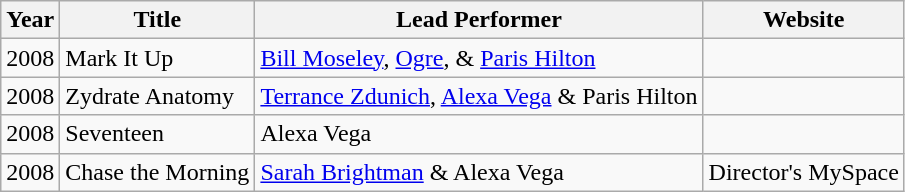<table class="wikitable" border="1">
<tr>
<th>Year</th>
<th>Title</th>
<th>Lead Performer</th>
<th>Website</th>
</tr>
<tr>
<td>2008</td>
<td>Mark It Up</td>
<td><a href='#'>Bill Moseley</a>, <a href='#'>Ogre</a>, & <a href='#'>Paris Hilton</a></td>
<td></td>
</tr>
<tr>
<td>2008</td>
<td>Zydrate Anatomy</td>
<td><a href='#'>Terrance Zdunich</a>, <a href='#'>Alexa Vega</a> & Paris Hilton</td>
<td></td>
</tr>
<tr>
<td>2008</td>
<td>Seventeen</td>
<td>Alexa Vega</td>
<td></td>
</tr>
<tr>
<td>2008</td>
<td>Chase the Morning</td>
<td><a href='#'>Sarah Brightman</a> & Alexa Vega</td>
<td>Director's MySpace</td>
</tr>
</table>
